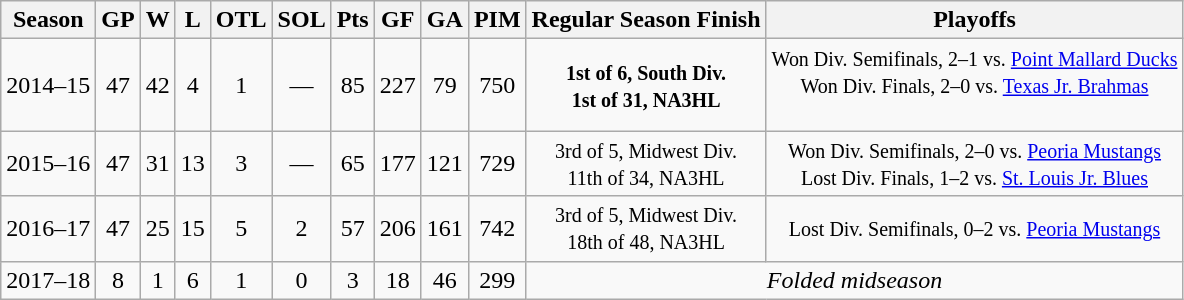<table class="wikitable" style="text-align:center">
<tr>
<th>Season</th>
<th>GP</th>
<th>W</th>
<th>L</th>
<th>OTL</th>
<th>SOL</th>
<th>Pts</th>
<th>GF</th>
<th>GA</th>
<th>PIM</th>
<th>Regular Season Finish</th>
<th>Playoffs</th>
</tr>
<tr>
<td>2014–15</td>
<td>47</td>
<td>42</td>
<td>4</td>
<td>1</td>
<td>—</td>
<td>85</td>
<td>227</td>
<td>79</td>
<td>750</td>
<td><small><strong>1st of 6, South Div.<br>1st of 31, NA3HL</strong></small></td>
<td><small>Won Div. Semifinals, 2–1 vs. <a href='#'>Point Mallard Ducks</a><br>Won Div. Finals, 2–0 vs. <a href='#'>Texas Jr. Brahmas</a><br><br></small></td>
</tr>
<tr>
<td>2015–16</td>
<td>47</td>
<td>31</td>
<td>13</td>
<td>3</td>
<td>—</td>
<td>65</td>
<td>177</td>
<td>121</td>
<td>729</td>
<td><small>3rd of 5, Midwest Div.<br>11th of 34, NA3HL</small></td>
<td><small>Won Div. Semifinals, 2–0 vs. <a href='#'>Peoria Mustangs</a><br>Lost Div. Finals, 1–2 vs. <a href='#'>St. Louis Jr. Blues</a></small></td>
</tr>
<tr>
<td>2016–17</td>
<td>47</td>
<td>25</td>
<td>15</td>
<td>5</td>
<td>2</td>
<td>57</td>
<td>206</td>
<td>161</td>
<td>742</td>
<td><small>3rd of 5, Midwest Div.<br>18th of 48, NA3HL</small></td>
<td><small>Lost Div. Semifinals, 0–2 vs. <a href='#'>Peoria Mustangs</a></small></td>
</tr>
<tr>
<td>2017–18</td>
<td>8</td>
<td>1</td>
<td>6</td>
<td>1</td>
<td>0</td>
<td>3</td>
<td>18</td>
<td>46</td>
<td>299</td>
<td colspan=2><em>Folded midseason</em></td>
</tr>
</table>
